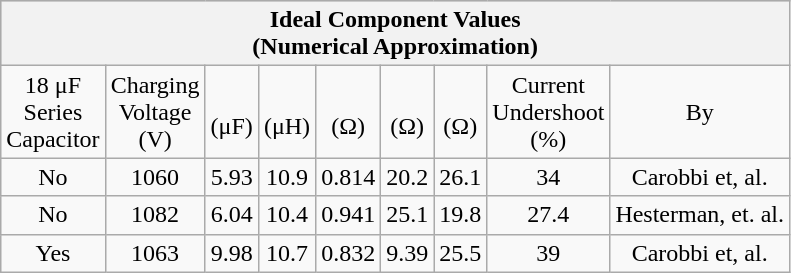<table class="wikitable">
<tr align=center bgcolor="#CCCCCC">
<th colspan=10>Ideal Component Values<br>(Numerical Approximation)</th>
</tr>
<tr align=center>
<td>18 μF <br>Series<br>Capacitor</td>
<td>Charging<br>Voltage<br>(V)</td>
<td><br>(μF)</td>
<td><br>(μH)</td>
<td><br>(Ω)</td>
<td><br>(Ω)</td>
<td><br>(Ω)</td>
<td>Current<br>Undershoot<br>(%)</td>
<td>By</td>
</tr>
<tr align=center>
<td>No</td>
<td>1060</td>
<td>5.93</td>
<td>10.9</td>
<td>0.814</td>
<td>20.2</td>
<td>26.1</td>
<td>34</td>
<td>Carobbi et, al.</td>
</tr>
<tr align=center>
<td>No</td>
<td>1082</td>
<td>6.04</td>
<td>10.4</td>
<td>0.941</td>
<td>25.1</td>
<td>19.8</td>
<td>27.4</td>
<td>Hesterman, et. al.</td>
</tr>
<tr align=center>
<td>Yes</td>
<td>1063</td>
<td>9.98</td>
<td>10.7</td>
<td>0.832</td>
<td>9.39</td>
<td>25.5</td>
<td>39</td>
<td>Carobbi et, al.</td>
</tr>
</table>
